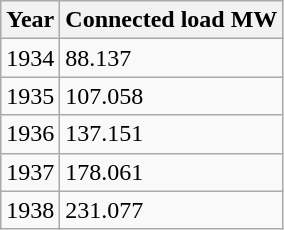<table class="wikitable">
<tr>
<th>Year</th>
<th>Connected load MW</th>
</tr>
<tr>
<td>1934</td>
<td>88.137</td>
</tr>
<tr>
<td>1935</td>
<td>107.058</td>
</tr>
<tr>
<td>1936</td>
<td>137.151</td>
</tr>
<tr>
<td>1937</td>
<td>178.061</td>
</tr>
<tr>
<td>1938</td>
<td>231.077</td>
</tr>
</table>
